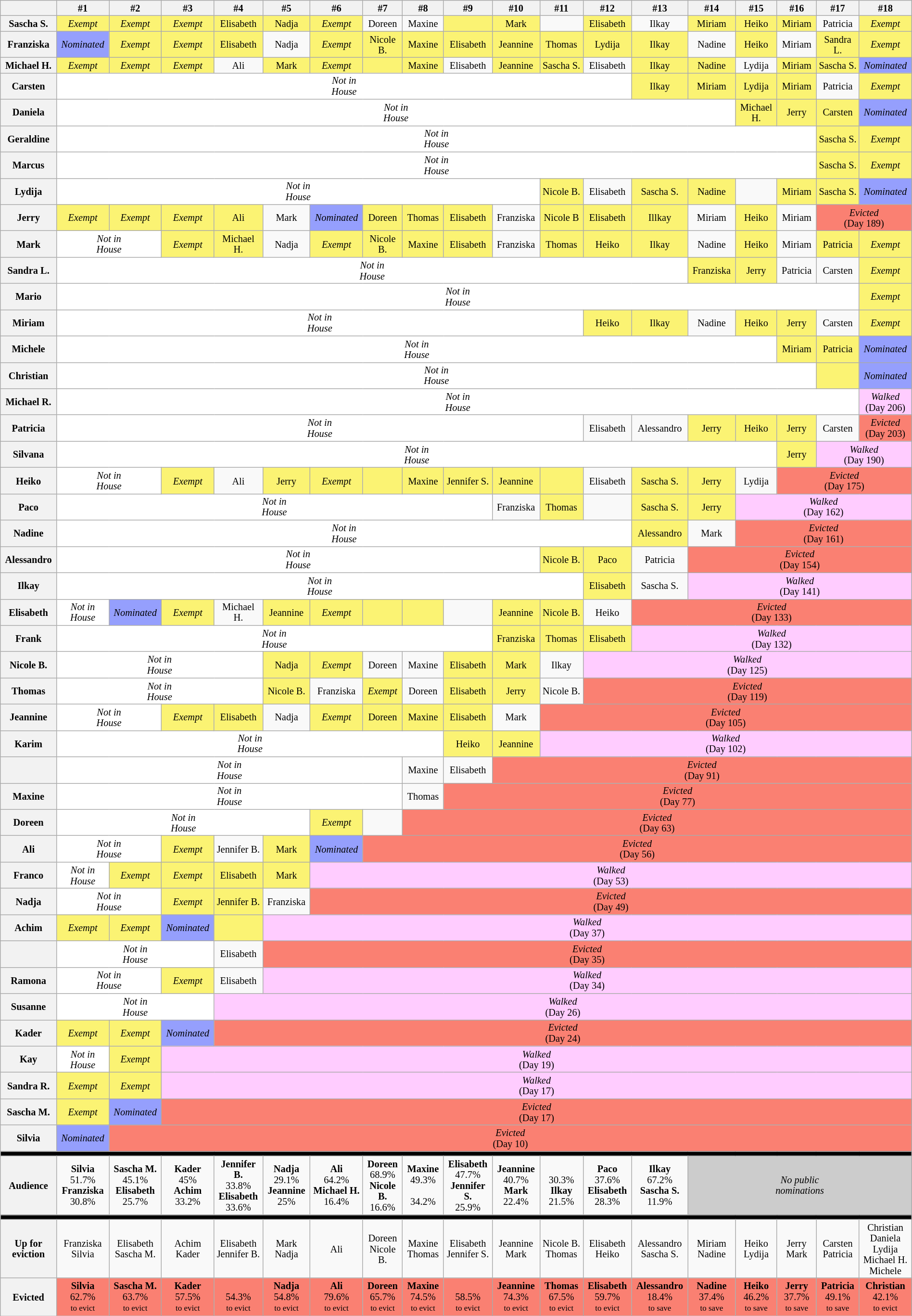<table class="wikitable" style="text-align:center; font-size:85%; width:100%; line-height:15px;">
<tr>
<th style="width:3%"></th>
<th style="width:3%">#1</th>
<th style="width:3%">#2</th>
<th style="width:3%">#3</th>
<th style="width:3%">#4</th>
<th style="width:3%">#5</th>
<th style="width:3%">#6</th>
<th style="width:3%">#7</th>
<th style="width:3%">#8</th>
<th style="width:3%">#9</th>
<th style="width:3%">#10</th>
<th style="width:3%">#11</th>
<th style="width:3%">#12</th>
<th style="width:3%">#13</th>
<th style="width:3%">#14</th>
<th style="width:3%">#15</th>
<th style="width:3%">#16</th>
<th style="width:3%">#17</th>
<th style="width:3%">#18</th>
</tr>
<tr>
<th>Sascha S.</th>
<td style="background:#FBF373;"><em>Exempt</em></td>
<td style="background:#FBF373;"><em>Exempt</em></td>
<td style="background:#FBF373;"><em>Exempt</em></td>
<td style="background:#FBF373;">Elisabeth</td>
<td style="background:#FBF373;">Nadja</td>
<td style="background:#FBF373;"><em>Exempt</em></td>
<td>Doreen</td>
<td>Maxine</td>
<td style="background:#FBF373;"></td>
<td style="background:#FBF373;">Mark</td>
<td></td>
<td style="background:#FBF373;">Elisabeth</td>
<td>Ilkay</td>
<td style="background:#FBF373; tet-align:center">Miriam</td>
<td style="background:#FBF373;">Heiko</td>
<td style="background:#FBF373;">Miriam</td>
<td>Patricia</td>
<td style="background:#FBF373;"><em>Exempt</em></td>
</tr>
<tr>
<th>Franziska</th>
<td style="background:#959FFD"><em>Nominated</em></td>
<td style="background:#FBF373;"><em>Exempt</em></td>
<td style="background:#FBF373;"><em>Exempt</em></td>
<td style="background:#FBF373;">Elisabeth</td>
<td>Nadja</td>
<td style="background:#FBF373;"><em>Exempt</em></td>
<td style="background:#FBF373;">Nicole B.</td>
<td style="background:#FBF373;">Maxine</td>
<td style="background:#FBF373;">Elisabeth</td>
<td style="background:#FBF373;">Jeannine</td>
<td style="background:#FBF373;">Thomas</td>
<td style="background:#FBF373;">Lydija</td>
<td style="background:#FBF373;">Ilkay</td>
<td>Nadine</td>
<td style="background:#FBF373;">Heiko</td>
<td>Miriam</td>
<td style="background:#FBF373;">Sandra L.</td>
<td style="background:#FBF373;"><em>Exempt</em></td>
</tr>
<tr>
<th>Michael H.</th>
<td style="background:#FBF373;"><em>Exempt</em></td>
<td style="background:#FBF373;"><em>Exempt</em></td>
<td style="background:#FBF373;"><em>Exempt</em></td>
<td>Ali</td>
<td style="background:#FBF373;">Mark</td>
<td style="background:#FBF373;"><em>Exempt</em></td>
<td style="background:#FBF373;"></td>
<td style="background:#FBF373;">Maxine</td>
<td>Elisabeth</td>
<td style="background:#FBF373;">Jeannine</td>
<td style="background:#FBF373;">Sascha S.</td>
<td>Elisabeth</td>
<td style="background:#FBF373;">Ilkay</td>
<td style="background:#FBF373;">Nadine</td>
<td>Lydija</td>
<td style="background:#FBF373;">Miriam</td>
<td style="background:#FBF373;">Sascha S.</td>
<td style="background:#959FFD"><em>Nominated</em></td>
</tr>
<tr>
<th>Carsten</th>
<td colspan="12" style="background:white;"><em>Not in<br>House</em></td>
<td style="background:#FBF373;">Ilkay</td>
<td style="background:#FBF373;">Miriam</td>
<td style="background:#FBF373;">Lydija</td>
<td style="background:#FBF373;">Miriam</td>
<td>Patricia</td>
<td style="background:#FBF373;"><em>Exempt</em></td>
</tr>
<tr>
<th>Daniela</th>
<td colspan="14" style="background:white;"><em>Not in<br>House</em></td>
<td style="background:#FBF373;">Michael H.</td>
<td style="background:#FBF373;">Jerry</td>
<td style="background:#FBF373;">Carsten</td>
<td style="background:#959FFD"><em>Nominated</em></td>
</tr>
<tr>
<th>Geraldine</th>
<td colspan="16" style="background:white;"><em>Not in<br>House</em></td>
<td style="background:#FBF373;">Sascha S.</td>
<td style="background:#FBF373;"><em>Exempt</em></td>
</tr>
<tr>
<th>Marcus</th>
<td colspan="16" style="background:white;"><em>Not in<br>House</em></td>
<td style="background:#FBF373;">Sascha S.</td>
<td style="background:#FBF373;"><em>Exempt</em></td>
</tr>
<tr>
<th>Lydija</th>
<td colspan="10" style="background:white;"><em>Not in<br>House</em></td>
<td style="background:#FBF373;">Nicole B.</td>
<td>Elisabeth</td>
<td style="background:#FBF373;">Sascha S.</td>
<td style="background:#FBF373;">Nadine</td>
<td></td>
<td style="background:#FBF373;">Miriam</td>
<td style="background:#FBF373;">Sascha S.</td>
<td style="background:#959FFD"><em>Nominated</em></td>
</tr>
<tr>
<th>Jerry</th>
<td style="background:#FBF373;"><em>Exempt</em></td>
<td colspan="1" style="background:#FBF373;"><em>Exempt</em></td>
<td style="background:#FBF373;"><em>Exempt</em></td>
<td style="background:#FBF373;">Ali</td>
<td>Mark</td>
<td style="background:#959FFD"><em>Nominated</em></td>
<td style="background:#FBF373;">Doreen</td>
<td style="background:#FBF373;">Thomas</td>
<td style="background:#FBF373;">Elisabeth</td>
<td>Franziska</td>
<td style="background:#FBF373;">Nicole B</td>
<td style="background:#FBF373;">Elisabeth</td>
<td style="background:#FBF373;">Illkay</td>
<td>Miriam</td>
<td style="background:#FBF373;">Heiko</td>
<td>Miriam</td>
<td colspan="2" style="background:#FA8072"><em>Evicted</em><br>(Day 189)</td>
</tr>
<tr>
<th>Mark</th>
<td colspan="2" style="background:white;"><em>Not in<br>House</em></td>
<td style="background:#FBF373;"><em>Exempt</em></td>
<td style="background:#FBF373;">Michael H.</td>
<td>Nadja</td>
<td style="background:#FBF373;"><em>Exempt</em></td>
<td style="background:#FBF373;">Nicole B.</td>
<td style="background:#FBF373;">Maxine</td>
<td style="background:#FBF373;">Elisabeth</td>
<td>Franziska</td>
<td style="background:#FBF373;">Thomas</td>
<td style="background:#FBF373;">Heiko</td>
<td style="background:#FBF373;">Ilkay</td>
<td>Nadine</td>
<td style="background:#FBF373;">Heiko</td>
<td>Miriam</td>
<td style="background:#FBF373;">Patricia</td>
<td style="background:#FBF373;"><em>Exempt</em></td>
</tr>
<tr>
<th>Sandra L.</th>
<td colspan="13" style="background:white;"><em>Not in<br>House</em></td>
<td style="background:#FBF373;">Franziska</td>
<td style="background:#FBF373;">Jerry</td>
<td>Patricia</td>
<td>Carsten</td>
<td style="background:#FBF373;"><em>Exempt</em></td>
</tr>
<tr>
<th>Mario</th>
<td colspan="17" style="background:white;"><em>Not in<br>House</em></td>
<td style="background:#FBF373;"><em>Exempt</em></td>
</tr>
<tr>
<th>Miriam</th>
<td colspan="11" style="background:white;"><em>Not in<br>House</em></td>
<td style="background:#FBF373;">Heiko</td>
<td style="background:#FBF373;">Ilkay</td>
<td>Nadine</td>
<td style="background:#FBF373;">Heiko</td>
<td style="background:#FBF373;">Jerry</td>
<td>Carsten</td>
<td style="background:#FBF373;"><em>Exempt</em></td>
</tr>
<tr>
<th>Michele</th>
<td colspan="15" style="background:white;"><em>Not in<br>House</em></td>
<td style="background:#FBF373;">Miriam</td>
<td style="background:#FBF373;">Patricia</td>
<td style="background:#959FFD"><em>Nominated</em></td>
</tr>
<tr>
<th>Christian</th>
<td colspan="16" style="background:white;"><em>Not in<br>House</em></td>
<td style="background:#FBF373;"></td>
<td style="background:#959FFD"><em>Nominated</em></td>
</tr>
<tr>
<th>Michael R.</th>
<td colspan="17" style="background:white;"><em>Not in<br>House</em></td>
<td style="background:#FFCCFF;"><em>Walked</em><br>(Day 206)</td>
</tr>
<tr>
<th>Patricia</th>
<td colspan="11" style="background:white;"><em>Not in<br>House</em></td>
<td>Elisabeth</td>
<td>Alessandro</td>
<td style="background:#FBF373;">Jerry</td>
<td style="background:#FBF373;">Heiko</td>
<td style="background:#FBF373;">Jerry</td>
<td>Carsten</td>
<td style="background:#FA8072"><em>Evicted</em><br>(Day 203)</td>
</tr>
<tr>
<th>Silvana</th>
<td colspan="15" style="background:white;"><em>Not in<br>House</em></td>
<td style="background:#FBF373;">Jerry</td>
<td colspan="2" style="background:#FFCCFF;"><em>Walked</em><br>(Day 190)</td>
</tr>
<tr>
<th>Heiko</th>
<td colspan="2" style="background:white;"><em>Not in<br>House</em></td>
<td style="background:#FBF373;"><em>Exempt</em></td>
<td>Ali</td>
<td style="background:#FBF373;">Jerry</td>
<td style="background:#FBF373;"><em>Exempt</em></td>
<td style="background:#FBF373;"></td>
<td style="background:#FBF373;">Maxine</td>
<td style="background:#FBF373;">Jennifer S.</td>
<td style="background:#FBF373;">Jeannine</td>
<td style="background:#FBF373;"></td>
<td>Elisabeth</td>
<td style="background:#FBF373;">Sascha S.</td>
<td style="background:#FBF373;">Jerry</td>
<td>Lydija</td>
<td colspan="3" style="background:#FA8072"><em>Evicted</em><br>(Day 175)</td>
</tr>
<tr>
<th>Paco</th>
<td colspan="9" style="background:white;"><em>Not in<br>House</em></td>
<td>Franziska</td>
<td style="background:#FBF373;">Thomas</td>
<td></td>
<td style="background:#FBF373;">Sascha S.</td>
<td style="background:#FBF373;">Jerry</td>
<td colspan="4" style="background:#FFCCFF;"><em>Walked</em><br>(Day 162)</td>
</tr>
<tr>
<th>Nadine</th>
<td colspan="12" style="background:white;"><em>Not in<br>House</em></td>
<td style="background:#FBF373;">Alessandro</td>
<td>Mark</td>
<td colspan="4" style="background:#FA8072"><em>Evicted</em><br>(Day 161)</td>
</tr>
<tr>
<th>Alessandro</th>
<td colspan="10" style="background:white;"><em>Not in<br>House</em></td>
<td style="background:#FBF373;">Nicole B.</td>
<td style="background:#FBF373;">Paco</td>
<td>Patricia</td>
<td colspan="5" style="background:#FA8072"><em>Evicted</em><br>(Day 154)</td>
</tr>
<tr>
<th>Ilkay</th>
<td colspan="11" style="background:white;"><em>Not in<br>House</em></td>
<td style="background:#FBF373;">Elisabeth</td>
<td>Sascha S.</td>
<td colspan="5" style="background:#FFCCFF;"><em>Walked</em><br>(Day 141)</td>
</tr>
<tr>
<th>Elisabeth</th>
<td style="background:white;"><em>Not in<br>House</em></td>
<td style="background:#959FFD"><em>Nominated</em></td>
<td style="background:#FBF373;"><em>Exempt</em></td>
<td>Michael H.</td>
<td style="background:#FBF373;">Jeannine</td>
<td style="background:#FBF373;"><em>Exempt</em></td>
<td style="background:#FBF373;"></td>
<td style="background:#FBF373;"></td>
<td></td>
<td style="background:#FBF373;">Jeannine</td>
<td style="background:#FBF373;">Nicole B.</td>
<td>Heiko</td>
<td colspan="6" style="background:#FA8072"><em>Evicted</em><br>(Day 133)</td>
</tr>
<tr>
<th>Frank</th>
<td colspan="9" style="background:white;"><em>Not in<br>House</em></td>
<td style="background:#FBF373;">Franziska</td>
<td style="background:#FBF373;">Thomas</td>
<td style="background:#FBF373;">Elisabeth</td>
<td colspan="6" style="background:#FFCCFF;"><em>Walked</em><br>(Day 132)</td>
</tr>
<tr>
<th>Nicole B.</th>
<td colspan="4" style="background:white;"><em>Not in<br>House</em></td>
<td style="background:#FBF373;">Nadja</td>
<td style="background:#FBF373;"><em>Exempt</em></td>
<td>Doreen</td>
<td>Maxine</td>
<td style="background:#FBF373;">Elisabeth</td>
<td style="background:#FBF373;">Mark</td>
<td>Ilkay</td>
<td colspan="7" style="background:#FFCCFF;"><em>Walked</em><br>(Day 125)</td>
</tr>
<tr>
<th>Thomas</th>
<td colspan="4" style="background:white;"><em>Not in<br>House</em></td>
<td style="background:#FBF373;">Nicole B.</td>
<td>Franziska</td>
<td style="background:#FBF373;"><em>Exempt</em></td>
<td>Doreen</td>
<td style="background:#FBF373;">Elisabeth</td>
<td style="background:#FBF373;" Maxine>Jerry</td>
<td>Nicole B.</td>
<td colspan="7" style="background:#FA8072"><em>Evicted</em><br>(Day 119)</td>
</tr>
<tr>
<th>Jeannine</th>
<td colspan="2" style="background:white;"><em>Not in<br>House</em></td>
<td style="background:#FBF373;"><em>Exempt</em></td>
<td style="background:#FBF373;">Elisabeth</td>
<td>Nadja</td>
<td style="background:#FBF373;"><em>Exempt</em></td>
<td style="background:#FBF373;">Doreen</td>
<td style="background:#FBF373;">Maxine</td>
<td style="background:#FBF373;">Elisabeth</td>
<td>Mark</td>
<td colspan="8" style="background:#FA8072"><em>Evicted</em><br>(Day 105)</td>
</tr>
<tr>
<th>Karim</th>
<td colspan="8" style="background:white;"><em>Not in<br>House</em></td>
<td style="background:#FBF373;">Heiko</td>
<td style="background:#FBF373;">Jeannine</td>
<td colspan="8" style="background:#FFCCFF;"><em>Walked</em><br>(Day 102)</td>
</tr>
<tr>
<th></th>
<td colspan="7" style="background:white;"><em>Not in<br>House</em></td>
<td>Maxine</td>
<td>Elisabeth</td>
<td colspan="9" style="background:#fa8072;"><em>Evicted</em><br>(Day 91)</td>
</tr>
<tr>
<th>Maxine</th>
<td colspan="7" style="background:white;"><em>Not in<br>House</em></td>
<td>Thomas</td>
<td colspan="10" style="background:#fa8072;"><em>Evicted</em><br>(Day 77)</td>
</tr>
<tr>
<th>Doreen</th>
<td colspan="5" style="background:white;"><em>Not in<br>House</em></td>
<td style="background:#FBF373;"><em>Exempt</em></td>
<td></td>
<td colspan="11" style="background:#fa8072;"><em>Evicted</em><br>(Day 63)</td>
</tr>
<tr>
<th>Ali</th>
<td colspan="2" style="background:white;"><em>Not in<br>House</em></td>
<td style="background:#FBF373;"><em>Exempt</em></td>
<td>Jennifer B.</td>
<td style="background:#FBF373;">Mark</td>
<td style="background:#959FFD"><em>Nominated</em></td>
<td colspan="12" style="background:#fa8072;"><em>Evicted</em><br>(Day 56)</td>
</tr>
<tr>
<th>Franco</th>
<td style="background:white;"><em>Not in<br>House</em></td>
<td style="background:#FBF373;"><em>Exempt</em></td>
<td style="background:#FBF373;"><em>Exempt</em></td>
<td style="background:#FBF373;">Elisabeth</td>
<td style="background:#FBF373;">Mark</td>
<td colspan="13" style="background:#FFCCFF;"><em>Walked</em><br>(Day 53)</td>
</tr>
<tr>
<th>Nadja</th>
<td colspan="2" style="background:white;"><em>Not in<br>House</em></td>
<td style="background:#FBF373;"><em>Exempt</em></td>
<td style="background:#FBF373;">Jennifer B.</td>
<td>Franziska</td>
<td colspan="13" style="background:#fa8072;"><em>Evicted</em><br>(Day 49)</td>
</tr>
<tr>
<th>Achim</th>
<td style="background:#FBF373;"><em>Exempt</em></td>
<td style="background:#FBF373;"><em>Exempt</em></td>
<td style="background:#959FFD"><em>Nominated</em></td>
<td style="background:#FBF373;"></td>
<td colspan="14" style="background:#FFCCFF;"><em>Walked</em><br>(Day 37)</td>
</tr>
<tr>
<th></th>
<td colspan="3" style="background:white;"><em>Not in<br>House</em></td>
<td>Elisabeth</td>
<td colspan="14" style="background:#FA8072;"><em>Evicted</em><br>(Day 35)</td>
</tr>
<tr>
<th>Ramona</th>
<td colspan="2" style="background:white;"><em>Not in<br>House</em></td>
<td style="background:#FBF373;"><em>Exempt</em></td>
<td>Elisabeth</td>
<td colspan="14" style="background:#FFCCFF""><em>Walked</em><br>(Day 34)</td>
</tr>
<tr>
<th>Susanne</th>
<td colspan="3" style="background:white;"><em>Not in<br>House</em></td>
<td colspan="15" style="background:#FFCCFF"><em>Walked</em><br>(Day 26)</td>
</tr>
<tr>
<th>Kader</th>
<td style="background:#FBF373;"><em>Exempt</em></td>
<td style="background:#FBF373;"><em>Exempt</em></td>
<td style="background:#959FFD"><em>Nominated</em></td>
<td colspan="15" style="background:#FA8072"><em>Evicted</em><br>(Day 24)</td>
</tr>
<tr>
<th>Kay</th>
<td style="background:white;"><em>Not in<br>House</em></td>
<td style="background:#FBF373;"><em>Exempt</em></td>
<td colspan="16" style="background:#FFCCFF"><em>Walked</em><br>(Day 19)</td>
</tr>
<tr>
<th>Sandra R.</th>
<td style="background:#FBF373;"><em>Exempt</em></td>
<td style="background:#FBF373;"><em>Exempt</em></td>
<td colspan="16" style="background:#FFCCFF"><em>Walked</em><br>(Day 17)</td>
</tr>
<tr>
<th>Sascha M.</th>
<td style="background:#FBF373;"><em>Exempt</em></td>
<td style="background:#959FFD"><em>Nominated</em></td>
<td colspan="16" style="background:#FA8072"><em>Evicted</em><br>(Day 17)</td>
</tr>
<tr>
<th>Silvia</th>
<td style="background:#959FFD"><em>Nominated</em></td>
<td colspan="17" style="background:#FA8072"><em>Evicted</em><br>(Day 10)</td>
</tr>
<tr>
<th colspan="19" style="background:#000;"></th>
</tr>
<tr>
<th>Audience</th>
<td><strong>Silvia</strong><br>51.7%<br><strong>Franziska</strong><br>30.8%</td>
<td><strong>Sascha M.</strong><br>45.1%<br><strong>Elisabeth</strong><br>25.7%</td>
<td><strong>Kader</strong><br>45%<br><strong>Achim</strong><br>33.2%</td>
<td><strong>Jennifer B.</strong><br>33.8%<br><strong>Elisabeth</strong><br>33.6%</td>
<td><strong>Nadja</strong><br>29.1%<br><strong>Jeannine</strong><br>25%</td>
<td><strong>Ali</strong><br>64.2%<br><strong>Michael H.</strong><br>16.4%</td>
<td><strong>Doreen</strong><br>68.9%<br><strong>Nicole B.</strong><br>16.6%</td>
<td><strong>Maxine</strong><br>49.3%<br><br>34.2%</td>
<td><strong>Elisabeth</strong><br>47.7%<br><strong>Jennifer S.</strong><br>25.9%</td>
<td><strong>Jeannine</strong><br>40.7%<br><strong>Mark</strong><br>22.4%</td>
<td><br>30.3%<br><strong>Ilkay</strong><br>21.5%</td>
<td><strong>Paco</strong><br>37.6%<br><strong>Elisabeth</strong><br>28.3%</td>
<td><strong>Ilkay</strong><br>67.2%<br><strong>Sascha S.</strong><br>11.9%</td>
<td colspan="5" style="background:#ccc;"><em>No public<br>nominations</em></td>
</tr>
<tr>
<th colspan="19" style="background:#000;"></th>
</tr>
<tr>
<th>Up for<br>eviction</th>
<td>Franziska <br> Silvia</td>
<td>Elisabeth <br>Sascha M.</td>
<td>Achim <br> Kader</td>
<td>Elisabeth  <br>Jennifer B.</td>
<td>Mark<br>  Nadja</td>
<td>Ali<br></td>
<td>Doreen  <br>Nicole B.</td>
<td>Maxine <br> Thomas</td>
<td>Elisabeth  <br>Jennifer S.</td>
<td>Jeannine  <br>Mark</td>
<td>Nicole B.<br>  Thomas</td>
<td>Elisabeth<br>Heiko</td>
<td>Alessandro<br>Sascha S.</td>
<td>Miriam<br>Nadine</td>
<td>Heiko<br>Lydija</td>
<td>Jerry<br>Mark</td>
<td>Carsten<br>Patricia</td>
<td>Christian<br>Daniela<br>Lydija<br>Michael H.<br>Michele</td>
</tr>
<tr>
<th>Evicted</th>
<td style="background:#fa8072;"><strong>Silvia</strong><br>62.7%<br><small>to evict</small></td>
<td style="background:#fa8072;"><strong>Sascha M.</strong><br>63.7%<br><small>to evict</small></td>
<td style="background:#fa8072;"><strong>Kader</strong><br>57.5%<br><small>to evict</small></td>
<td style="background:#fa8072;"><br>54.3%<br><small>to evict</small></td>
<td style="background:#fa8072;"><strong>Nadja</strong><br>54.8%<br><small>to evict</small></td>
<td style="background:#fa8072;"><strong>Ali</strong><br>79.6%<br><small>to evict</small></td>
<td style="background:#fa8072;"><strong>Doreen</strong><br>65.7%<br><small>to evict</small></td>
<td style="background:#fa8072;"><strong>Maxine</strong><br>74.5%<br><small>to evict</small></td>
<td style="background:#fa8072;"><br>58.5%<br><small>to evict</small></td>
<td style="background:#fa8072;"><strong>Jeannine</strong><br>74.3%<br><small>to evict</small></td>
<td style="background:#fa8072;"><strong>Thomas</strong><br>67.5%<br><small>to evict</small></td>
<td style="background:#fa8072;"><strong>Elisabeth</strong><br>59.7%<br><small>to evict</small></td>
<td style="background:#fa8072;"><strong>Alessandro</strong><br>18.4%<br><small>to save</small></td>
<td style="background:#fa8072;"><strong>Nadine</strong><br>37.4%<br><small>to save</small></td>
<td style="background:#fa8072;"><strong>Heiko</strong><br>46.2%<br><small>to save</small></td>
<td style="background:#fa8072;"><strong>Jerry</strong><br>37.7%<br><small>to save</small></td>
<td style="background:#fa8072;"><strong>Patricia</strong><br>49.1%<br><small>to save</small></td>
<td style="background:#fa8072;"><strong>Christian</strong><br>42.1%<br><small>to evict</small></td>
</tr>
</table>
